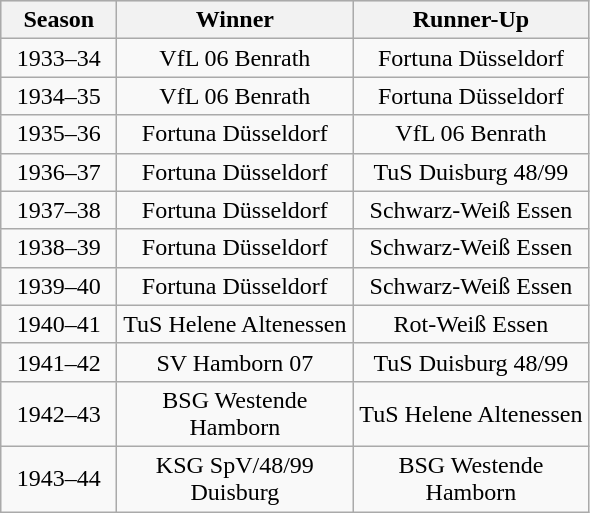<table class="wikitable">
<tr align="center" bgcolor="#dfdfdf">
<th width="70">Season</th>
<th width="150">Winner</th>
<th width="150">Runner-Up</th>
</tr>
<tr align="center">
<td>1933–34</td>
<td>VfL 06 Benrath</td>
<td>Fortuna Düsseldorf</td>
</tr>
<tr align="center">
<td>1934–35</td>
<td>VfL 06 Benrath</td>
<td>Fortuna Düsseldorf</td>
</tr>
<tr align="center">
<td>1935–36</td>
<td>Fortuna Düsseldorf</td>
<td>VfL 06 Benrath</td>
</tr>
<tr align="center">
<td>1936–37</td>
<td>Fortuna Düsseldorf</td>
<td>TuS Duisburg 48/99</td>
</tr>
<tr align="center">
<td>1937–38</td>
<td>Fortuna Düsseldorf</td>
<td>Schwarz-Weiß Essen</td>
</tr>
<tr align="center">
<td>1938–39</td>
<td>Fortuna Düsseldorf</td>
<td>Schwarz-Weiß Essen</td>
</tr>
<tr align="center">
<td>1939–40</td>
<td>Fortuna Düsseldorf</td>
<td>Schwarz-Weiß Essen</td>
</tr>
<tr align="center">
<td>1940–41</td>
<td>TuS Helene Altenessen</td>
<td>Rot-Weiß Essen</td>
</tr>
<tr align="center">
<td>1941–42</td>
<td>SV Hamborn 07</td>
<td>TuS Duisburg 48/99</td>
</tr>
<tr align="center">
<td>1942–43</td>
<td>BSG Westende Hamborn</td>
<td>TuS Helene Altenessen</td>
</tr>
<tr align="center">
<td>1943–44</td>
<td>KSG SpV/48/99 Duisburg</td>
<td>BSG Westende Hamborn</td>
</tr>
</table>
